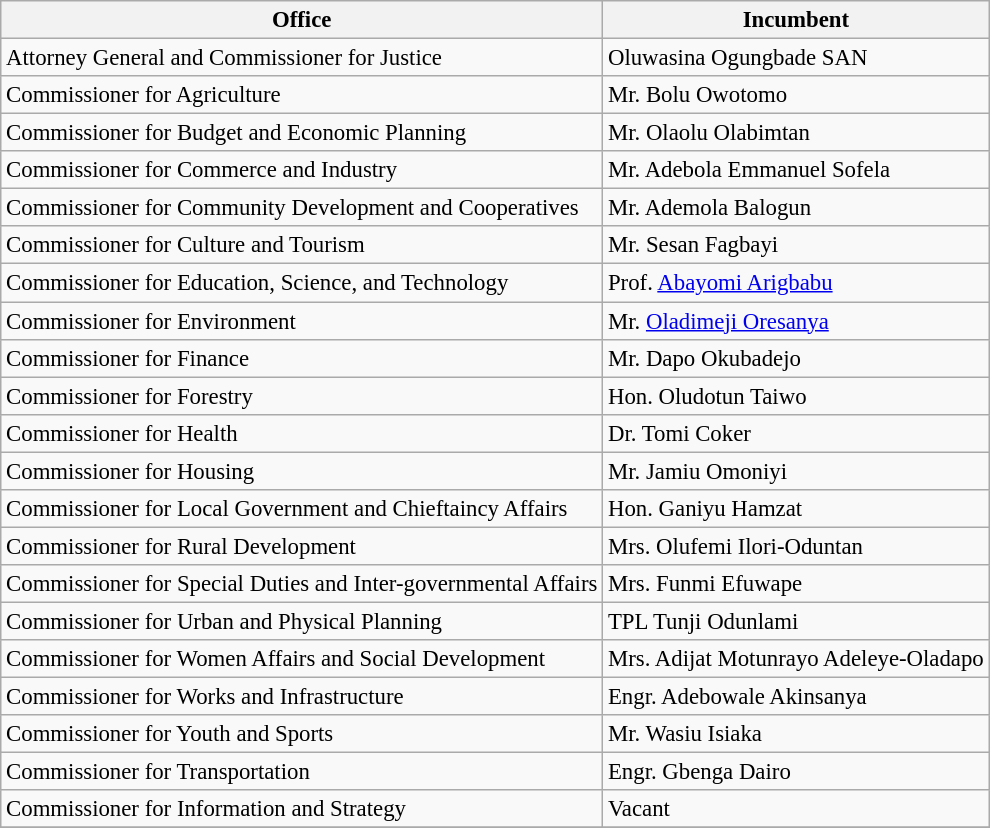<table class="wikitable" style="font-size: 95%;">
<tr>
<th>Office</th>
<th>Incumbent</th>
</tr>
<tr>
<td>Attorney General and Commissioner for Justice</td>
<td>Oluwasina Ogungbade SAN</td>
</tr>
<tr>
<td>Commissioner for Agriculture</td>
<td>Mr. Bolu Owotomo</td>
</tr>
<tr>
<td>Commissioner for Budget and Economic Planning</td>
<td>Mr. Olaolu Olabimtan</td>
</tr>
<tr>
<td>Commissioner for Commerce and Industry</td>
<td>Mr. Adebola Emmanuel Sofela</td>
</tr>
<tr>
<td>Commissioner for Community Development and Cooperatives</td>
<td>Mr. Ademola Balogun</td>
</tr>
<tr>
<td>Commissioner for Culture and Tourism</td>
<td>Mr. Sesan Fagbayi</td>
</tr>
<tr>
<td>Commissioner for Education, Science, and Technology</td>
<td>Prof. <a href='#'>Abayomi Arigbabu</a></td>
</tr>
<tr>
<td>Commissioner for Environment</td>
<td>Mr. <a href='#'>Oladimeji Oresanya</a></td>
</tr>
<tr>
<td>Commissioner for Finance</td>
<td>Mr. Dapo Okubadejo</td>
</tr>
<tr>
<td>Commissioner for Forestry</td>
<td>Hon. Oludotun Taiwo</td>
</tr>
<tr>
<td>Commissioner for Health</td>
<td>Dr. Tomi Coker</td>
</tr>
<tr>
<td>Commissioner for Housing</td>
<td>Mr. Jamiu Omoniyi</td>
</tr>
<tr>
<td>Commissioner for Local Government and Chieftaincy Affairs</td>
<td>Hon. Ganiyu Hamzat</td>
</tr>
<tr>
<td>Commissioner for Rural Development</td>
<td>Mrs. Olufemi Ilori-Oduntan</td>
</tr>
<tr>
<td>Commissioner for Special Duties and Inter-governmental Affairs</td>
<td>Mrs. Funmi Efuwape</td>
</tr>
<tr>
<td>Commissioner for Urban and Physical Planning</td>
<td>TPL Tunji Odunlami</td>
</tr>
<tr>
<td>Commissioner for Women Affairs and Social Development</td>
<td>Mrs. Adijat Motunrayo Adeleye-Oladapo</td>
</tr>
<tr>
<td>Commissioner for Works and Infrastructure</td>
<td>Engr. Adebowale Akinsanya</td>
</tr>
<tr>
<td>Commissioner for Youth and Sports</td>
<td>Mr. Wasiu Isiaka</td>
</tr>
<tr>
<td>Commissioner for Transportation</td>
<td>Engr. Gbenga Dairo</td>
</tr>
<tr>
<td>Commissioner for Information and Strategy</td>
<td>Vacant</td>
</tr>
<tr>
</tr>
</table>
